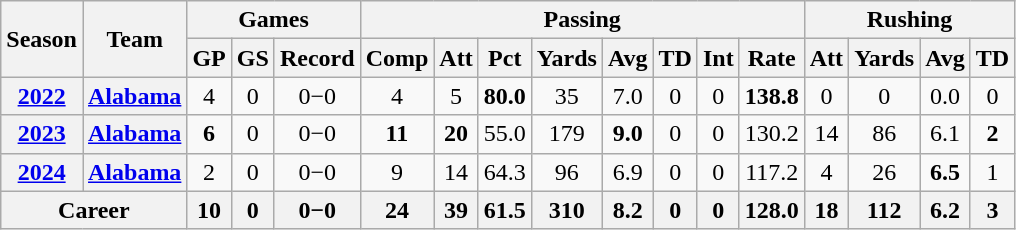<table class="wikitable" style="text-align:center;">
<tr>
<th rowspan="2">Season</th>
<th rowspan="2">Team</th>
<th colspan="3">Games</th>
<th colspan="8">Passing</th>
<th colspan="5">Rushing</th>
</tr>
<tr>
<th>GP</th>
<th>GS</th>
<th>Record</th>
<th>Comp</th>
<th>Att</th>
<th>Pct</th>
<th>Yards</th>
<th>Avg</th>
<th>TD</th>
<th>Int</th>
<th>Rate</th>
<th>Att</th>
<th>Yards</th>
<th>Avg</th>
<th>TD</th>
</tr>
<tr>
<th><a href='#'>2022</a></th>
<th><a href='#'>Alabama</a></th>
<td>4</td>
<td>0</td>
<td>0−0</td>
<td>4</td>
<td>5</td>
<td><strong>80.0</strong></td>
<td>35</td>
<td>7.0</td>
<td>0</td>
<td>0</td>
<td><strong>138.8</strong></td>
<td>0</td>
<td>0</td>
<td>0.0</td>
<td>0</td>
</tr>
<tr>
<th><a href='#'>2023</a></th>
<th><a href='#'>Alabama</a></th>
<td><strong>6</strong></td>
<td>0</td>
<td>0−0</td>
<td><strong>11</strong></td>
<td><strong>20</strong></td>
<td>55.0</td>
<td>179</td>
<td><strong>9.0</strong></td>
<td>0</td>
<td>0</td>
<td>130.2</td>
<td>14</td>
<td>86</td>
<td>6.1</td>
<td><strong>2</strong></td>
</tr>
<tr>
<th><a href='#'>2024</a></th>
<th><a href='#'>Alabama</a></th>
<td>2</td>
<td>0</td>
<td>0−0</td>
<td>9</td>
<td>14</td>
<td>64.3</td>
<td>96</td>
<td>6.9</td>
<td>0</td>
<td>0</td>
<td>117.2</td>
<td>4</td>
<td>26</td>
<td><strong>6.5</strong></td>
<td>1</td>
</tr>
<tr>
<th colspan="2">Career</th>
<th>10</th>
<th>0</th>
<th>0−0</th>
<th>24</th>
<th>39</th>
<th>61.5</th>
<th>310</th>
<th>8.2</th>
<th>0</th>
<th>0</th>
<th>128.0</th>
<th>18</th>
<th>112</th>
<th>6.2</th>
<th>3</th>
</tr>
</table>
